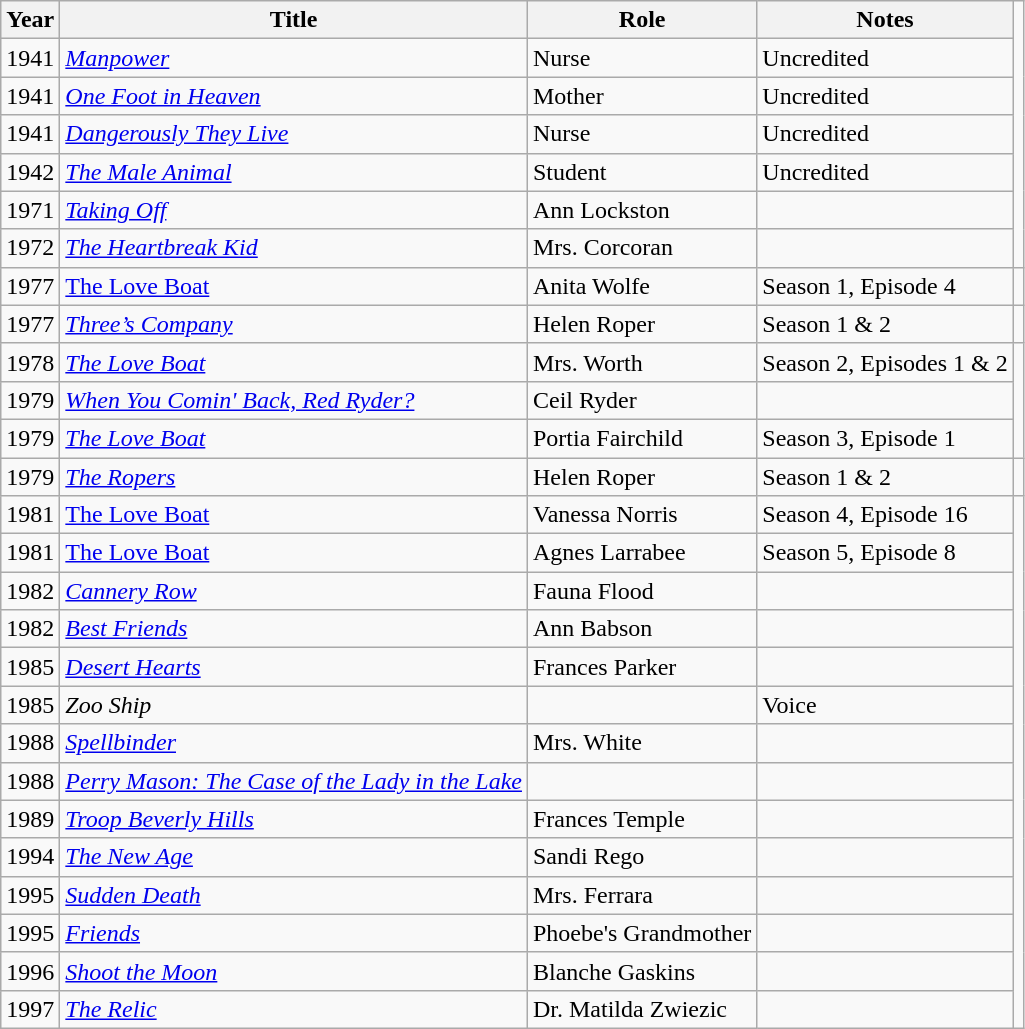<table class="wikitable">
<tr>
<th>Year</th>
<th>Title</th>
<th>Role</th>
<th>Notes</th>
</tr>
<tr>
<td>1941</td>
<td><em><a href='#'>Manpower</a></em></td>
<td>Nurse</td>
<td>Uncredited</td>
</tr>
<tr>
<td>1941</td>
<td><em><a href='#'>One Foot in Heaven</a></em></td>
<td>Mother</td>
<td>Uncredited</td>
</tr>
<tr>
<td>1941</td>
<td><em><a href='#'>Dangerously They Live</a></em></td>
<td>Nurse</td>
<td>Uncredited</td>
</tr>
<tr>
<td>1942</td>
<td><em><a href='#'>The Male Animal</a></em></td>
<td>Student</td>
<td>Uncredited</td>
</tr>
<tr>
<td>1971</td>
<td><em><a href='#'>Taking Off</a></em></td>
<td>Ann Lockston</td>
<td></td>
</tr>
<tr>
<td>1972</td>
<td><em><a href='#'>The Heartbreak Kid</a></em></td>
<td>Mrs. Corcoran</td>
<td></td>
</tr>
<tr>
<td>1977</td>
<td><a href='#'>The Love Boat</a></td>
<td>Anita Wolfe</td>
<td>Season 1, Episode 4</td>
<td></td>
</tr>
<tr>
<td>1977</td>
<td><em><a href='#'>Three’s Company</a></em></td>
<td>Helen Roper</td>
<td>Season 1 & 2</td>
<td></td>
</tr>
<tr>
<td>1978</td>
<td><em><a href='#'>The Love Boat</a></em></td>
<td>Mrs. Worth</td>
<td>Season 2, Episodes 1 & 2</td>
</tr>
<tr>
<td>1979</td>
<td><em><a href='#'>When You Comin' Back, Red Ryder?</a></em></td>
<td>Ceil Ryder</td>
<td></td>
</tr>
<tr>
<td>1979</td>
<td><em><a href='#'>The Love Boat</a></em></td>
<td>Portia Fairchild</td>
<td Season 3: episodes 1 & 2>Season 3, Episode 1</td>
</tr>
<tr>
<td>1979</td>
<td><em><a href='#'>The Ropers</a></em></td>
<td>Helen Roper</td>
<td>Season 1 & 2</td>
<td></td>
</tr>
<tr>
<td>1981</td>
<td><a href='#'>The Love Boat</a></td>
<td>Vanessa Norris</td>
<td>Season 4, Episode 16</td>
</tr>
<tr>
<td>1981</td>
<td><a href='#'>The Love Boat</a></td>
<td>Agnes Larrabee</td>
<td>Season 5, Episode 8</td>
</tr>
<tr>
<td>1982</td>
<td><em><a href='#'>Cannery Row</a></em></td>
<td>Fauna Flood</td>
<td></td>
</tr>
<tr>
<td>1982</td>
<td><em><a href='#'>Best Friends</a></em></td>
<td>Ann Babson</td>
<td></td>
</tr>
<tr>
<td>1985</td>
<td><em><a href='#'>Desert Hearts</a></em></td>
<td>Frances Parker</td>
<td></td>
</tr>
<tr>
<td>1985</td>
<td><em>Zoo Ship</em></td>
<td></td>
<td>Voice</td>
</tr>
<tr>
<td>1988</td>
<td><em><a href='#'>Spellbinder</a></em></td>
<td>Mrs. White</td>
<td></td>
</tr>
<tr>
<td>1988</td>
<td><em><a href='#'>Perry Mason: The Case of the Lady in the Lake</a></em></td>
<td></td>
<td></td>
</tr>
<tr>
<td>1989</td>
<td><em><a href='#'>Troop Beverly Hills</a></em></td>
<td>Frances Temple</td>
<td></td>
</tr>
<tr>
<td>1994</td>
<td><em><a href='#'>The New Age</a></em></td>
<td>Sandi Rego</td>
<td></td>
</tr>
<tr>
<td>1995</td>
<td><em><a href='#'>Sudden Death</a></em></td>
<td>Mrs. Ferrara</td>
<td></td>
</tr>
<tr>
<td>1995</td>
<td><em><a href='#'>Friends</a></em></td>
<td>Phoebe's Grandmother</td>
<td></td>
</tr>
<tr>
<td>1996</td>
<td><em><a href='#'>Shoot the Moon</a></em></td>
<td>Blanche Gaskins</td>
<td></td>
</tr>
<tr>
<td>1997</td>
<td><em><a href='#'>The Relic</a></em></td>
<td>Dr. Matilda Zwiezic</td>
<td></td>
</tr>
</table>
